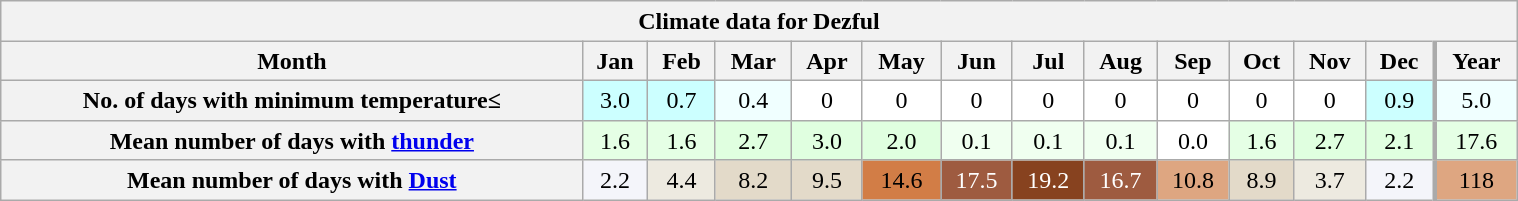<table style="width:80%;text-align:center;line-height:1.2em;margin-left:auto;margin-right:auto" class="wikitable mw-collapsible">
<tr>
<th Colspan=14>Climate data for Dezful </th>
</tr>
<tr>
<th>Month</th>
<th>Jan</th>
<th>Feb</th>
<th>Mar</th>
<th>Apr</th>
<th>May</th>
<th>Jun</th>
<th>Jul</th>
<th>Aug</th>
<th>Sep</th>
<th>Oct</th>
<th>Nov</th>
<th>Dec</th>
<th style="border-left-width:medium">Year</th>
</tr>
<tr>
<th>No. of days with minimum temperature≤ </th>
<td style="background:#CCFFFF;color:#000000;">3.0</td>
<td style="background:#CCFFFF;color:#000000;">0.7</td>
<td style="background:#F0FFFF;color:#000000;">0.4</td>
<td style="background:#FFFFFF;color:#000000;">0</td>
<td style="background:#FFFFFF;color:#000000;">0</td>
<td style="background:#FFFFFF;color:#000000;">0</td>
<td style="background:#FFFFFF;color:#000000;">0</td>
<td style="background:#FFFFFF;color:#000000;">0</td>
<td style="background:#FFFFFF;color:#000000;">0</td>
<td style="background:#FFFFFF;color:#000000;">0</td>
<td style="background:#FFFFFF;color:#000000;">0</td>
<td style="background:#CCFFFF;color:#000000;">0.9</td>
<td style="background:#F0FFFF;color:#000000;border-left-width:medium">5.0</td>
</tr>
<tr>
<th>Mean number of days with <a href='#'>thunder</a></th>
<td style="background:#E5FFE5;color:#000000;">1.6</td>
<td style="background:#E5FFE5;color:#000000;">1.6</td>
<td style="background:#E0FFE0;color:#000000;">2.7</td>
<td style="background:#E0FFE0;color:#000000;">3.0</td>
<td style="background:#E0FFE0;color:#000000;">2.0</td>
<td style="background:#F0FFF0;color:#000000;">0.1</td>
<td style="background:#F0FFF0;color:#000000;">0.1</td>
<td style="background:#F0FFF0;color:#000000;">0.1</td>
<td style="background:#FFFFFF;color:#000000;">0.0</td>
<td style="background:#E5FFE5;color:#000000;">1.6</td>
<td style="background:#E0FFE0;color:#000000;">2.7</td>
<td style="background:#E0FFE0;color:#000000;">2.1</td>
<td style="background:#E5FFE5;color:#000000;border-left-width:medium">17.6</td>
</tr>
<tr>
<th>Mean number of days with <a href='#'>Dust</a></th>
<td style="background:#F4F5FA;color:#000000;">2.2</td>
<td style="background:#EDEAE0;color:#000000;">4.4</td>
<td style="background:#E3DAC9;color:#000000;">8.2</td>
<td style="background:#E3DAC9;color:#000000;">9.5</td>
<td style="background:#D27D46;color:#000000;">14.6</td>
<td style="background:#9E5B40;color:#FFFFFF;">17.5</td>
<td style="background:#87421F;color:#FFFFFF;">19.2</td>
<td style="background:#9E5B40;color:#FFFFFF;">16.7</td>
<td style="background:#DEA681;color:#000000;">10.8</td>
<td style="background:#E3DAC9;color:#000000;">8.9</td>
<td style="background:#EDEAE0;color:#000000;">3.7</td>
<td style="background:#F4F5FA;color:#000000;">2.2</td>
<td style="background:#DEA681;color:#000000;border-left-width:medium">118</td>
</tr>
</table>
